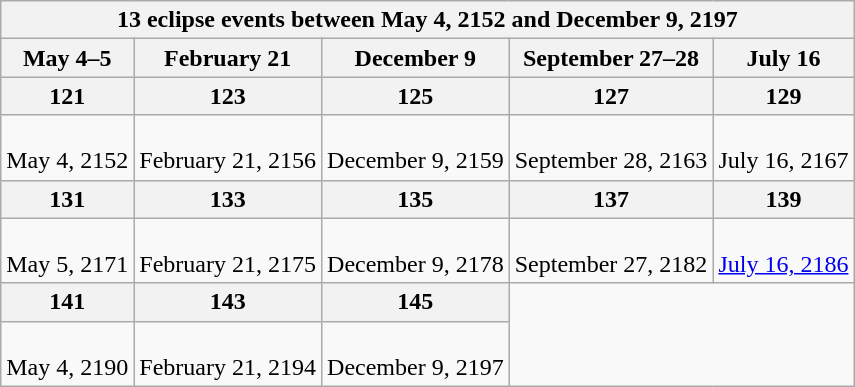<table class="wikitable mw-collapsible mw-collapsed">
<tr>
<th colspan=5>13 eclipse events between May 4, 2152 and December 9, 2197</th>
</tr>
<tr>
<th>May 4–5</th>
<th>February 21</th>
<th>December 9</th>
<th>September 27–28</th>
<th>July 16</th>
</tr>
<tr>
<th>121</th>
<th>123</th>
<th>125</th>
<th>127</th>
<th>129</th>
</tr>
<tr style="text-align:center;">
<td><br>May 4, 2152</td>
<td><br>February 21, 2156</td>
<td><br>December 9, 2159</td>
<td><br>September 28, 2163</td>
<td><br>July 16, 2167</td>
</tr>
<tr>
<th>131</th>
<th>133</th>
<th>135</th>
<th>137</th>
<th>139</th>
</tr>
<tr style="text-align:center;">
<td><br>May 5, 2171</td>
<td><br>February 21, 2175</td>
<td><br>December 9, 2178</td>
<td><br>September 27, 2182</td>
<td><br><a href='#'>July 16, 2186</a></td>
</tr>
<tr>
<th>141</th>
<th>143</th>
<th>145</th>
</tr>
<tr style="text-align:center;">
<td><br>May 4, 2190</td>
<td><br>February 21, 2194</td>
<td><br>December 9, 2197</td>
</tr>
</table>
